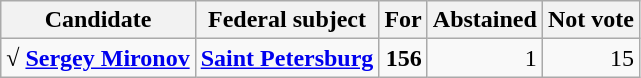<table class=wikitable>
<tr>
<th>Candidate</th>
<th>Federal subject</th>
<th>For</th>
<th>Abstained</th>
<th>Not vote</th>
</tr>
<tr>
<td><strong>√ <a href='#'>Sergey Mironov</a></strong></td>
<td><strong><a href='#'>Saint Petersburg</a></strong></td>
<td style="text-align:right"><strong>156</strong></td>
<td style="text-align:right">1</td>
<td style="text-align:right">15</td>
</tr>
</table>
